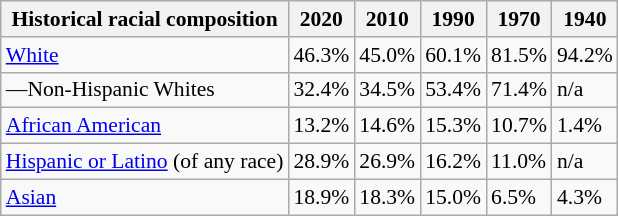<table class="wikitable sortable mw-collapsed collapsible" style="font-size: 90%;">
<tr>
<th>Historical racial composition</th>
<th>2020</th>
<th>2010</th>
<th>1990</th>
<th>1970</th>
<th>1940</th>
</tr>
<tr>
<td><a href='#'>White</a></td>
<td>46.3%</td>
<td>45.0%</td>
<td>60.1%</td>
<td>81.5%</td>
<td>94.2%</td>
</tr>
<tr>
<td>—Non-Hispanic Whites</td>
<td>32.4%</td>
<td>34.5%</td>
<td>53.4%</td>
<td>71.4%</td>
<td>n/a</td>
</tr>
<tr>
<td><a href='#'>African American</a></td>
<td>13.2%</td>
<td>14.6%</td>
<td>15.3%</td>
<td>10.7%</td>
<td>1.4%</td>
</tr>
<tr>
<td><a href='#'>Hispanic or Latino</a> (of any race)</td>
<td>28.9%</td>
<td>26.9%</td>
<td>16.2%</td>
<td>11.0%</td>
<td>n/a</td>
</tr>
<tr>
<td><a href='#'>Asian</a></td>
<td>18.9%</td>
<td>18.3%</td>
<td>15.0%</td>
<td>6.5%</td>
<td>4.3%</td>
</tr>
</table>
